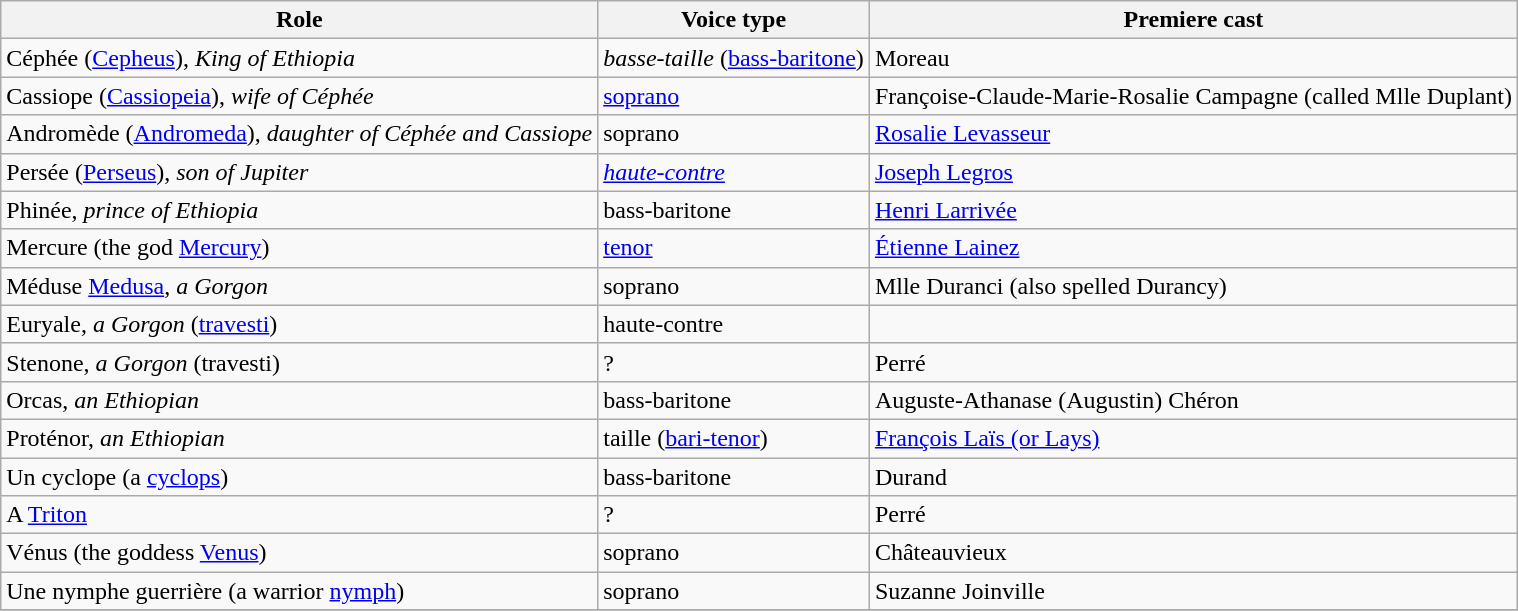<table class="wikitable">
<tr>
<th>Role</th>
<th>Voice type</th>
<th>Premiere cast</th>
</tr>
<tr>
<td>Céphée (<a href='#'>Cepheus</a>), <em>King of Ethiopia</em></td>
<td><em>basse-taille</em> (<a href='#'>bass-baritone</a>)</td>
<td>Moreau</td>
</tr>
<tr>
<td>Cassiope (<a href='#'>Cassiopeia</a>), <em>wife of Céphée</em></td>
<td><a href='#'>soprano</a></td>
<td>Françoise-Claude-Marie-Rosalie Campagne (called Mlle Duplant)</td>
</tr>
<tr>
<td>Andromède (<a href='#'>Andromeda</a>), <em>daughter of Céphée and Cassiope</em></td>
<td>soprano</td>
<td><a href='#'>Rosalie Levasseur</a></td>
</tr>
<tr>
<td>Persée (<a href='#'>Perseus</a>), <em>son of Jupiter</em></td>
<td><em><a href='#'>haute-contre</a></em></td>
<td><a href='#'>Joseph Legros</a></td>
</tr>
<tr>
<td>Phinée, <em>prince of Ethiopia</em></td>
<td>bass-baritone</td>
<td><a href='#'>Henri Larrivée</a></td>
</tr>
<tr>
<td>Mercure (the god <a href='#'>Mercury</a>)</td>
<td><a href='#'>tenor</a></td>
<td><a href='#'>Étienne Lainez</a></td>
</tr>
<tr>
<td>Méduse <a href='#'>Medusa</a>, <em>a Gorgon</em></td>
<td>soprano</td>
<td>Mlle Duranci (also spelled Durancy)</td>
</tr>
<tr>
<td>Euryale, <em>a Gorgon</em> (<a href='#'>travesti</a>)</td>
<td>haute-contre</td>
<td></td>
</tr>
<tr>
<td>Stenone, <em>a Gorgon</em> (travesti)</td>
<td>?</td>
<td>Perré</td>
</tr>
<tr>
<td>Orcas, <em>an Ethiopian</em></td>
<td>bass-baritone</td>
<td>Auguste-Athanase (Augustin) Chéron</td>
</tr>
<tr>
<td>Proténor, <em>an Ethiopian</em></td>
<td>taille (<a href='#'>bari-tenor</a>)</td>
<td><a href='#'>François Laïs (or Lays)</a></td>
</tr>
<tr>
<td>Un cyclope (a <a href='#'>cyclops</a>)</td>
<td>bass-baritone</td>
<td>Durand</td>
</tr>
<tr>
<td>A <a href='#'>Triton</a></td>
<td>?</td>
<td>Perré</td>
</tr>
<tr>
<td>Vénus (the goddess <a href='#'>Venus</a>)</td>
<td>soprano</td>
<td>Châteauvieux</td>
</tr>
<tr>
<td>Une nymphe guerrière (a warrior <a href='#'>nymph</a>)</td>
<td>soprano</td>
<td>Suzanne Joinville</td>
</tr>
<tr>
</tr>
</table>
